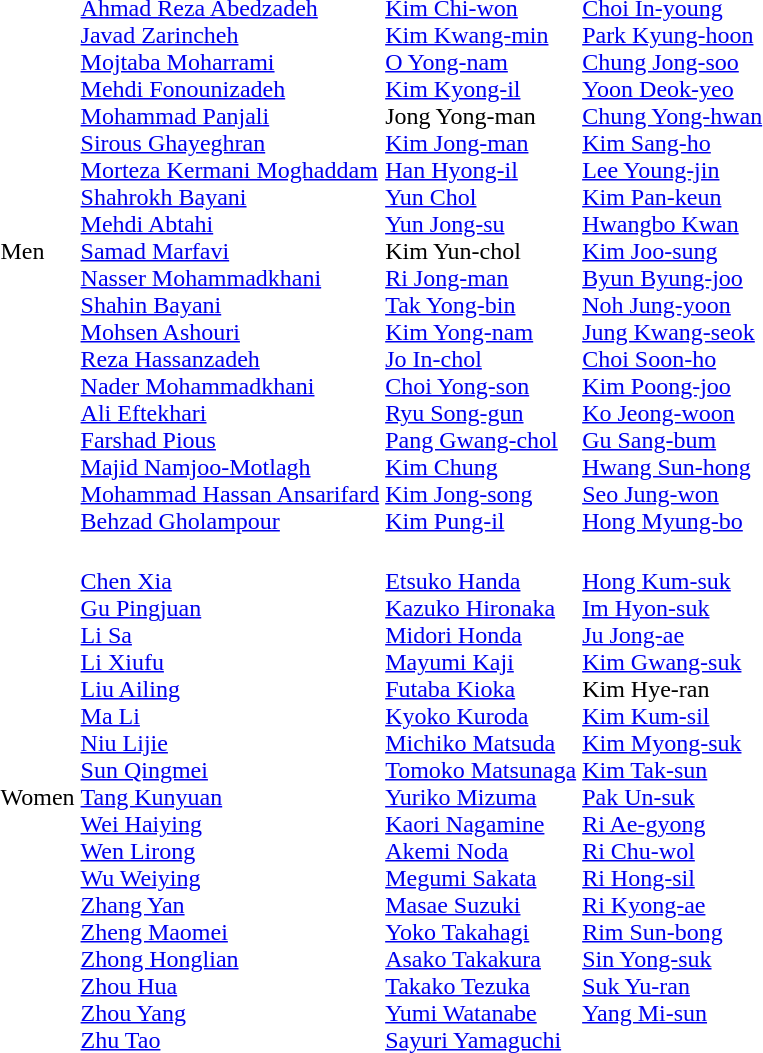<table>
<tr>
<td>Men<br></td>
<td><br><a href='#'>Ahmad Reza Abedzadeh</a><br><a href='#'>Javad Zarincheh</a><br><a href='#'>Mojtaba Moharrami</a><br><a href='#'>Mehdi Fonounizadeh</a><br><a href='#'>Mohammad Panjali</a><br><a href='#'>Sirous Ghayeghran</a><br><a href='#'>Morteza Kermani Moghaddam</a><br><a href='#'>Shahrokh Bayani</a><br><a href='#'>Mehdi Abtahi</a><br><a href='#'>Samad Marfavi</a><br><a href='#'>Nasser Mohammadkhani</a><br><a href='#'>Shahin Bayani</a><br><a href='#'>Mohsen Ashouri</a><br><a href='#'>Reza Hassanzadeh</a><br><a href='#'>Nader Mohammadkhani</a><br><a href='#'>Ali Eftekhari</a><br><a href='#'>Farshad Pious</a><br><a href='#'>Majid Namjoo-Motlagh</a><br><a href='#'>Mohammad Hassan Ansarifard</a><br><a href='#'>Behzad Gholampour</a></td>
<td><br><a href='#'>Kim Chi-won</a><br><a href='#'>Kim Kwang-min</a><br><a href='#'>O Yong-nam</a><br><a href='#'>Kim Kyong-il</a><br>Jong Yong-man<br><a href='#'>Kim Jong-man</a><br><a href='#'>Han Hyong-il</a><br><a href='#'>Yun Chol</a><br><a href='#'>Yun Jong-su</a><br>Kim Yun-chol<br><a href='#'>Ri Jong-man</a><br><a href='#'>Tak Yong-bin</a><br><a href='#'>Kim Yong-nam</a><br><a href='#'>Jo In-chol</a><br><a href='#'>Choi Yong-son</a><br><a href='#'>Ryu Song-gun</a><br><a href='#'>Pang Gwang-chol</a><br><a href='#'>Kim Chung</a><br><a href='#'>Kim Jong-song</a><br><a href='#'>Kim Pung-il</a></td>
<td><br><a href='#'>Choi In-young</a><br><a href='#'>Park Kyung-hoon</a><br><a href='#'>Chung Jong-soo</a><br><a href='#'>Yoon Deok-yeo</a><br><a href='#'>Chung Yong-hwan</a><br><a href='#'>Kim Sang-ho</a><br><a href='#'>Lee Young-jin</a><br><a href='#'>Kim Pan-keun</a><br><a href='#'>Hwangbo Kwan</a><br><a href='#'>Kim Joo-sung</a><br><a href='#'>Byun Byung-joo</a><br><a href='#'>Noh Jung-yoon</a><br><a href='#'>Jung Kwang-seok</a><br><a href='#'>Choi Soon-ho</a><br><a href='#'>Kim Poong-joo</a><br><a href='#'>Ko Jeong-woon</a><br><a href='#'>Gu Sang-bum</a><br><a href='#'>Hwang Sun-hong</a><br><a href='#'>Seo Jung-won</a><br><a href='#'>Hong Myung-bo</a></td>
</tr>
<tr>
<td>Women<br></td>
<td><br><a href='#'>Chen Xia</a><br><a href='#'>Gu Pingjuan</a><br><a href='#'>Li Sa</a><br><a href='#'>Li Xiufu</a><br><a href='#'>Liu Ailing</a><br><a href='#'>Ma Li</a><br><a href='#'>Niu Lijie</a><br><a href='#'>Sun Qingmei</a><br><a href='#'>Tang Kunyuan</a><br><a href='#'>Wei Haiying</a><br><a href='#'>Wen Lirong</a><br><a href='#'>Wu Weiying</a><br><a href='#'>Zhang Yan</a><br><a href='#'>Zheng Maomei</a><br><a href='#'>Zhong Honglian</a><br><a href='#'>Zhou Hua</a><br><a href='#'>Zhou Yang</a><br><a href='#'>Zhu Tao</a></td>
<td><br><a href='#'>Etsuko Handa</a><br><a href='#'>Kazuko Hironaka</a><br><a href='#'>Midori Honda</a><br><a href='#'>Mayumi Kaji</a><br><a href='#'>Futaba Kioka</a><br><a href='#'>Kyoko Kuroda</a><br><a href='#'>Michiko Matsuda</a><br><a href='#'>Tomoko Matsunaga</a><br><a href='#'>Yuriko Mizuma</a><br><a href='#'>Kaori Nagamine</a><br><a href='#'>Akemi Noda</a><br><a href='#'>Megumi Sakata</a><br><a href='#'>Masae Suzuki</a><br><a href='#'>Yoko Takahagi</a><br><a href='#'>Asako Takakura</a><br><a href='#'>Takako Tezuka</a><br><a href='#'>Yumi Watanabe</a><br><a href='#'>Sayuri Yamaguchi</a></td>
<td valign=top><br><a href='#'>Hong Kum-suk</a><br><a href='#'>Im Hyon-suk</a><br><a href='#'>Ju Jong-ae</a><br><a href='#'>Kim Gwang-suk</a><br>Kim Hye-ran<br><a href='#'>Kim Kum-sil</a><br><a href='#'>Kim Myong-suk</a><br><a href='#'>Kim Tak-sun</a><br><a href='#'>Pak Un-suk</a><br><a href='#'>Ri Ae-gyong</a><br><a href='#'>Ri Chu-wol</a><br><a href='#'>Ri Hong-sil</a><br><a href='#'>Ri Kyong-ae</a><br><a href='#'>Rim Sun-bong</a><br><a href='#'>Sin Yong-suk</a><br><a href='#'>Suk Yu-ran</a><br><a href='#'>Yang Mi-sun</a></td>
</tr>
</table>
